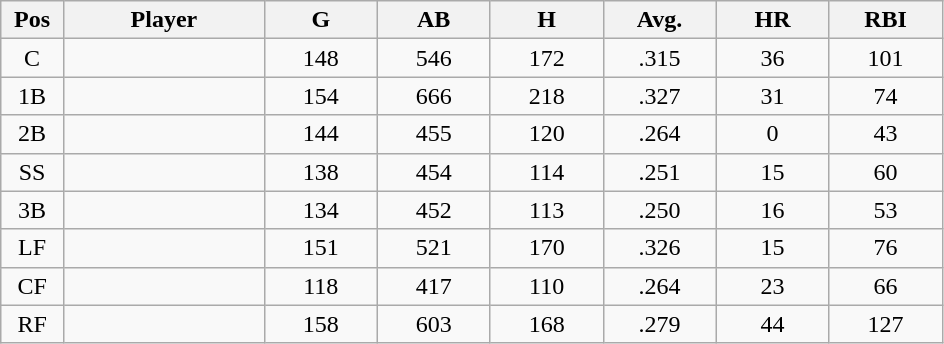<table class="wikitable sortable">
<tr>
<th bgcolor="#DDDDFF" width="5%">Pos</th>
<th bgcolor="#DDDDFF" width="16%">Player</th>
<th bgcolor="#DDDDFF" width="9%">G</th>
<th bgcolor="#DDDDFF" width="9%">AB</th>
<th bgcolor="#DDDDFF" width="9%">H</th>
<th bgcolor="#DDDDFF" width="9%">Avg.</th>
<th bgcolor="#DDDDFF" width="9%">HR</th>
<th bgcolor="#DDDDFF" width="9%">RBI</th>
</tr>
<tr align="center">
<td>C</td>
<td></td>
<td>148</td>
<td>546</td>
<td>172</td>
<td>.315</td>
<td>36</td>
<td>101</td>
</tr>
<tr align="center">
<td>1B</td>
<td></td>
<td>154</td>
<td>666</td>
<td>218</td>
<td>.327</td>
<td>31</td>
<td>74</td>
</tr>
<tr align="center">
<td>2B</td>
<td></td>
<td>144</td>
<td>455</td>
<td>120</td>
<td>.264</td>
<td>0</td>
<td>43</td>
</tr>
<tr align="center">
<td>SS</td>
<td></td>
<td>138</td>
<td>454</td>
<td>114</td>
<td>.251</td>
<td>15</td>
<td>60</td>
</tr>
<tr align="center">
<td>3B</td>
<td></td>
<td>134</td>
<td>452</td>
<td>113</td>
<td>.250</td>
<td>16</td>
<td>53</td>
</tr>
<tr align="center">
<td>LF</td>
<td></td>
<td>151</td>
<td>521</td>
<td>170</td>
<td>.326</td>
<td>15</td>
<td>76</td>
</tr>
<tr align="center">
<td>CF</td>
<td></td>
<td>118</td>
<td>417</td>
<td>110</td>
<td>.264</td>
<td>23</td>
<td>66</td>
</tr>
<tr align="center">
<td>RF</td>
<td></td>
<td>158</td>
<td>603</td>
<td>168</td>
<td>.279</td>
<td>44</td>
<td>127</td>
</tr>
</table>
